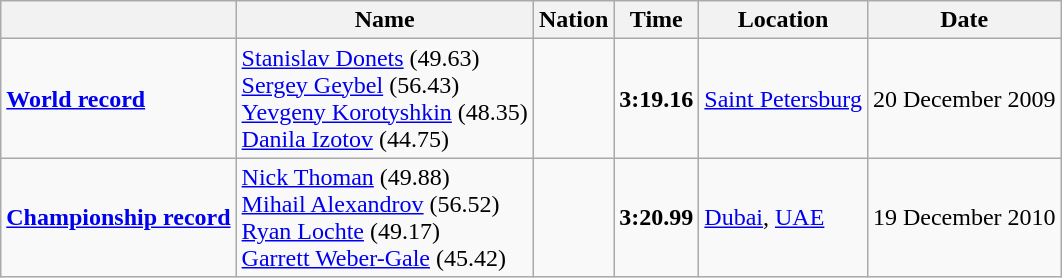<table class=wikitable>
<tr>
<th></th>
<th>Name</th>
<th>Nation</th>
<th>Time</th>
<th>Location</th>
<th>Date</th>
</tr>
<tr>
<td><strong><a href='#'>World record</a></strong></td>
<td><a href='#'>Stanislav Donets</a> (49.63)<br><a href='#'>Sergey Geybel</a> (56.43)<br><a href='#'>Yevgeny Korotyshkin</a> (48.35)<br><a href='#'>Danila Izotov</a> (44.75)</td>
<td align=left></td>
<td><strong>3:19.16</strong></td>
<td><a href='#'>Saint Petersburg</a></td>
<td>20 December 2009</td>
</tr>
<tr>
<td><strong><a href='#'>Championship record</a></strong></td>
<td><a href='#'>Nick Thoman</a> (49.88)<br><a href='#'>Mihail Alexandrov</a> (56.52)<br><a href='#'>Ryan Lochte</a> (49.17)<br><a href='#'>Garrett Weber-Gale</a> (45.42)</td>
<td align=left></td>
<td><strong>3:20.99</strong></td>
<td><a href='#'>Dubai</a>, <a href='#'>UAE</a></td>
<td>19 December 2010</td>
</tr>
</table>
